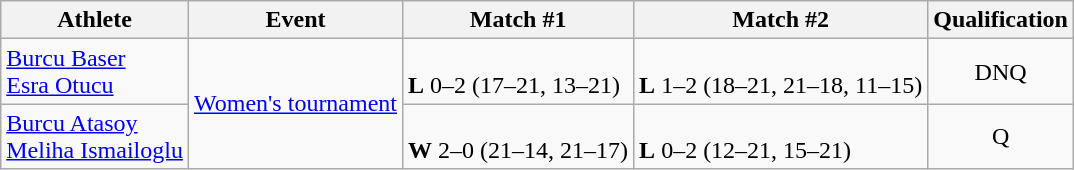<table class=wikitable>
<tr>
<th>Athlete</th>
<th>Event</th>
<th>Match #1</th>
<th>Match #2</th>
<th>Qualification</th>
</tr>
<tr>
<td><a href='#'>Burcu Baser</a> <br> <a href='#'>Esra Otucu</a></td>
<td rowspan=2><a href='#'>Women's tournament</a></td>
<td> <br><strong>L</strong> 0–2 (17–21, 13–21)</td>
<td> <br><strong>L</strong> 1–2 (18–21, 21–18, 11–15)</td>
<td align=center>DNQ</td>
</tr>
<tr>
<td><a href='#'>Burcu Atasoy</a> <br> <a href='#'>Meliha Ismailoglu</a></td>
<td> <br><strong>W</strong> 2–0 (21–14, 21–17)</td>
<td> <br><strong>L</strong> 0–2 (12–21, 15–21)</td>
<td align=center>Q</td>
</tr>
</table>
